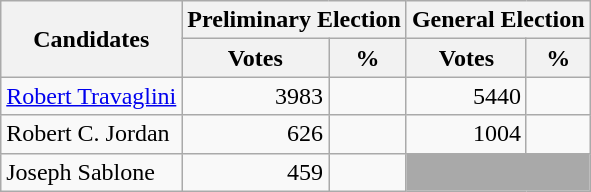<table class=wikitable>
<tr>
<th colspan=1 rowspan=2><strong>Candidates</strong></th>
<th colspan=2><strong>Preliminary Election</strong></th>
<th colspan=2><strong>General Election</strong></th>
</tr>
<tr>
<th>Votes</th>
<th>%</th>
<th>Votes</th>
<th>%</th>
</tr>
<tr>
<td><a href='#'>Robert Travaglini</a></td>
<td align="right">3983</td>
<td align="right"></td>
<td align="right">5440</td>
<td align="right"></td>
</tr>
<tr>
<td>Robert C. Jordan</td>
<td align="right">626</td>
<td align="right"></td>
<td align="right">1004</td>
<td align="right"></td>
</tr>
<tr>
<td>Joseph Sablone</td>
<td align="right">459</td>
<td align="right"></td>
<td colspan=2 bgcolor=darkgray> </td>
</tr>
</table>
